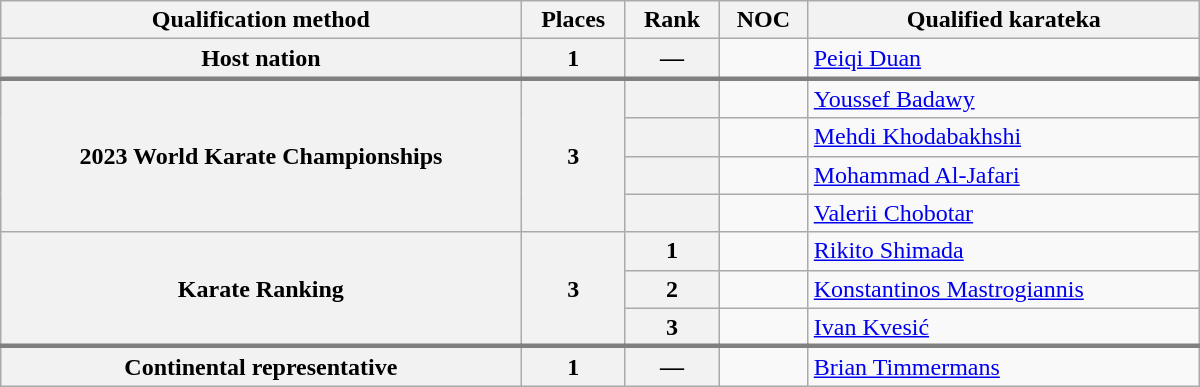<table class="wikitable" width=800>
<tr>
<th>Qualification method</th>
<th>Places</th>
<th>Rank</th>
<th>NOC</th>
<th>Qualified karateka</th>
</tr>
<tr style="border-bottom: 3px solid grey;">
<th>Host nation</th>
<th>1</th>
<th>—</th>
<td></td>
<td><a href='#'>Peiqi Duan</a></td>
</tr>
<tr>
<th rowspan=4>2023 World Karate Championships</th>
<th rowspan=4>3</th>
<th></th>
<td></td>
<td><a href='#'>Youssef Badawy</a></td>
</tr>
<tr>
<th></th>
<td></td>
<td><a href='#'>Mehdi Khodabakhshi</a></td>
</tr>
<tr>
<th></th>
<td></td>
<td><a href='#'>Mohammad Al-Jafari</a></td>
</tr>
<tr>
<th></th>
<td></td>
<td><a href='#'>Valerii Chobotar</a></td>
</tr>
<tr>
<th rowspan=3>Karate Ranking</th>
<th rowspan=3>3</th>
<th>1</th>
<td></td>
<td><a href='#'>Rikito Shimada</a></td>
</tr>
<tr>
<th>2</th>
<td></td>
<td><a href='#'>Konstantinos Mastrogiannis</a></td>
</tr>
<tr>
<th>3</th>
<td></td>
<td><a href='#'>Ivan Kvesić</a></td>
</tr>
<tr>
</tr>
<tr style="border-top: 3px solid grey;">
<th rowspan=5>Continental representative</th>
<th>1</th>
<th>—</th>
<td></td>
<td><a href='#'>Brian Timmermans</a></td>
</tr>
</table>
